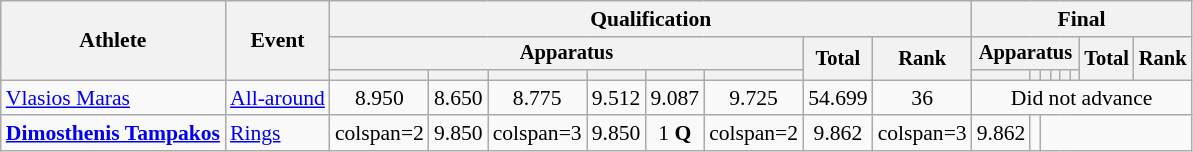<table class="wikitable" style="font-size:90%">
<tr>
<th rowspan=3>Athlete</th>
<th rowspan=3>Event</th>
<th colspan =8>Qualification</th>
<th colspan =8>Final</th>
</tr>
<tr style="font-size:95%">
<th colspan=6>Apparatus</th>
<th rowspan=2>Total</th>
<th rowspan=2>Rank</th>
<th colspan=6>Apparatus</th>
<th rowspan=2>Total</th>
<th rowspan=2>Rank</th>
</tr>
<tr style="font-size:95%">
<th></th>
<th></th>
<th></th>
<th></th>
<th></th>
<th></th>
<th></th>
<th></th>
<th></th>
<th></th>
<th></th>
<th></th>
</tr>
<tr align=center>
<td align=left><a href='#'>Vlasios Maras</a></td>
<td align=left><a href='#'>All-around</a></td>
<td>8.950</td>
<td>8.650</td>
<td>8.775</td>
<td>9.512</td>
<td>9.087</td>
<td>9.725</td>
<td>54.699</td>
<td>36</td>
<td colspan=8>Did not advance</td>
</tr>
<tr align=center>
<td align=left><strong><a href='#'>Dimosthenis Tampakos</a></strong></td>
<td align=left><a href='#'>Rings</a></td>
<td>colspan=2 </td>
<td>9.850</td>
<td>colspan=3 </td>
<td>9.850</td>
<td>1 <strong>Q</strong></td>
<td>colspan=2 </td>
<td>9.862</td>
<td>colspan=3 </td>
<td>9.862</td>
<td></td>
</tr>
</table>
